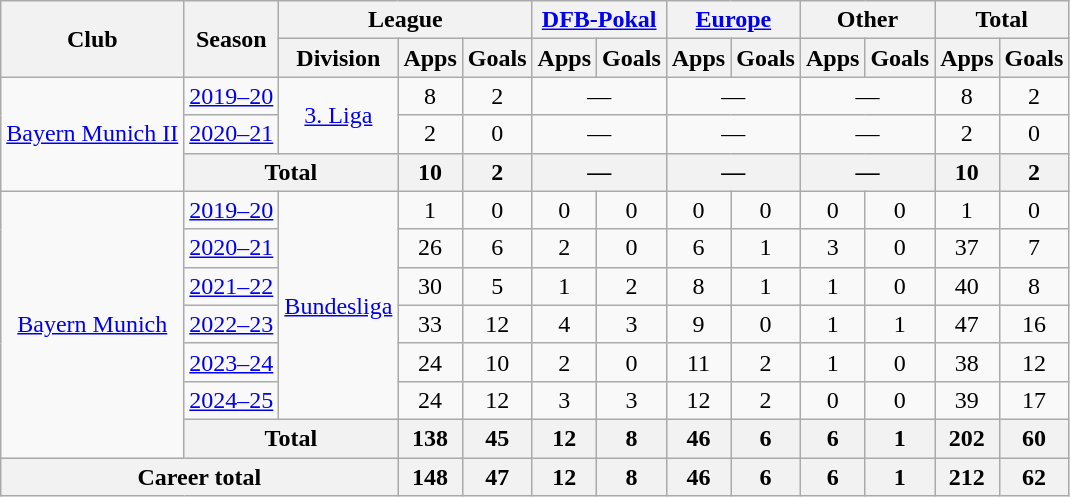<table class=wikitable style="text-align: center;">
<tr>
<th rowspan="2">Club</th>
<th rowspan="2">Season</th>
<th colspan="3">League</th>
<th colspan="2"><a href='#'>DFB-Pokal</a></th>
<th colspan="2"><a href='#'>Europe</a></th>
<th colspan="2">Other</th>
<th colspan="2">Total</th>
</tr>
<tr>
<th>Division</th>
<th>Apps</th>
<th>Goals</th>
<th>Apps</th>
<th>Goals</th>
<th>Apps</th>
<th>Goals</th>
<th>Apps</th>
<th>Goals</th>
<th>Apps</th>
<th>Goals</th>
</tr>
<tr>
<td rowspan="3"><a href='#'>Bayern Munich II</a></td>
<td><a href='#'>2019–20</a></td>
<td rowspan="2"><a href='#'>3. Liga</a></td>
<td>8</td>
<td>2</td>
<td colspan="2">—</td>
<td colspan="2">—</td>
<td colspan="2">—</td>
<td>8</td>
<td>2</td>
</tr>
<tr>
<td><a href='#'>2020–21</a></td>
<td>2</td>
<td>0</td>
<td colspan="2">—</td>
<td colspan="2">—</td>
<td colspan="2">—</td>
<td>2</td>
<td>0</td>
</tr>
<tr>
<th colspan="2">Total</th>
<th>10</th>
<th>2</th>
<th colspan="2">—</th>
<th colspan="2">—</th>
<th colspan="2">—</th>
<th>10</th>
<th>2</th>
</tr>
<tr>
<td rowspan="7"><a href='#'>Bayern Munich</a></td>
<td><a href='#'>2019–20</a></td>
<td rowspan="6"><a href='#'>Bundesliga</a></td>
<td>1</td>
<td>0</td>
<td>0</td>
<td>0</td>
<td>0</td>
<td>0</td>
<td>0</td>
<td>0</td>
<td>1</td>
<td>0</td>
</tr>
<tr>
<td><a href='#'>2020–21</a></td>
<td>26</td>
<td>6</td>
<td>2</td>
<td>0</td>
<td>6</td>
<td>1</td>
<td>3</td>
<td>0</td>
<td>37</td>
<td>7</td>
</tr>
<tr>
<td><a href='#'>2021–22</a></td>
<td>30</td>
<td>5</td>
<td>1</td>
<td>2</td>
<td>8</td>
<td>1</td>
<td>1</td>
<td>0</td>
<td>40</td>
<td>8</td>
</tr>
<tr>
<td><a href='#'>2022–23</a></td>
<td>33</td>
<td>12</td>
<td>4</td>
<td>3</td>
<td>9</td>
<td>0</td>
<td>1</td>
<td>1</td>
<td>47</td>
<td>16</td>
</tr>
<tr>
<td><a href='#'>2023–24</a></td>
<td>24</td>
<td>10</td>
<td>2</td>
<td>0</td>
<td>11</td>
<td>2</td>
<td>1</td>
<td>0</td>
<td>38</td>
<td>12</td>
</tr>
<tr>
<td><a href='#'>2024–25</a></td>
<td>24</td>
<td>12</td>
<td>3</td>
<td>3</td>
<td>12</td>
<td>2</td>
<td>0</td>
<td>0</td>
<td>39</td>
<td>17</td>
</tr>
<tr>
<th colspan="2">Total</th>
<th>138</th>
<th>45</th>
<th>12</th>
<th>8</th>
<th>46</th>
<th>6</th>
<th>6</th>
<th>1</th>
<th>202</th>
<th>60</th>
</tr>
<tr>
<th colspan="3">Career total</th>
<th>148</th>
<th>47</th>
<th>12</th>
<th>8</th>
<th>46</th>
<th>6</th>
<th>6</th>
<th>1</th>
<th>212</th>
<th>62</th>
</tr>
</table>
